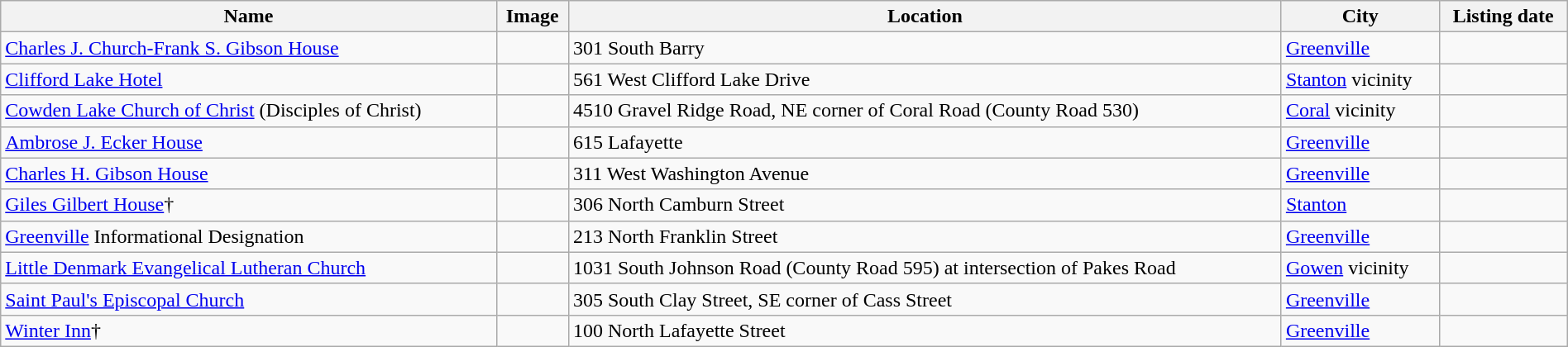<table class="wikitable sortable" style="width:100%">
<tr>
<th>Name</th>
<th>Image</th>
<th>Location</th>
<th>City</th>
<th>Listing date</th>
</tr>
<tr>
<td><a href='#'>Charles J. Church-Frank S. Gibson House</a></td>
<td></td>
<td>301 South Barry</td>
<td><a href='#'>Greenville</a></td>
<td></td>
</tr>
<tr>
<td><a href='#'>Clifford Lake Hotel</a></td>
<td></td>
<td>561 West Clifford Lake Drive</td>
<td><a href='#'>Stanton</a> vicinity</td>
<td></td>
</tr>
<tr>
<td><a href='#'>Cowden Lake Church of Christ</a> (Disciples of Christ)</td>
<td></td>
<td>4510 Gravel Ridge Road, NE corner of Coral Road (County Road 530)</td>
<td><a href='#'>Coral</a> vicinity</td>
<td></td>
</tr>
<tr>
<td><a href='#'>Ambrose J. Ecker House</a></td>
<td></td>
<td>615 Lafayette</td>
<td><a href='#'>Greenville</a></td>
<td></td>
</tr>
<tr>
<td><a href='#'>Charles H. Gibson House</a></td>
<td></td>
<td>311 West Washington Avenue</td>
<td><a href='#'>Greenville</a></td>
<td></td>
</tr>
<tr>
<td><a href='#'>Giles Gilbert House</a>†</td>
<td></td>
<td>306 North Camburn Street</td>
<td><a href='#'>Stanton</a></td>
<td></td>
</tr>
<tr>
<td><a href='#'>Greenville</a> Informational Designation</td>
<td></td>
<td>213 North Franklin Street</td>
<td><a href='#'>Greenville</a></td>
<td></td>
</tr>
<tr>
<td><a href='#'>Little Denmark Evangelical Lutheran Church</a></td>
<td></td>
<td>1031 South Johnson Road (County Road 595) at intersection of Pakes Road</td>
<td><a href='#'>Gowen</a> vicinity</td>
<td></td>
</tr>
<tr>
<td><a href='#'>Saint Paul's Episcopal Church</a></td>
<td></td>
<td>305 South Clay Street, SE corner of Cass Street</td>
<td><a href='#'>Greenville</a></td>
<td></td>
</tr>
<tr>
<td><a href='#'>Winter Inn</a>†</td>
<td></td>
<td>100 North Lafayette Street</td>
<td><a href='#'>Greenville</a></td>
<td></td>
</tr>
</table>
